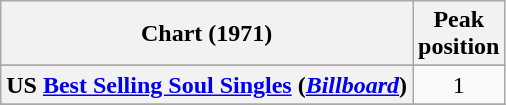<table class="wikitable sortable plainrowheaders" style="text-align:center">
<tr>
<th scope="col">Chart (1971)</th>
<th scope="col">Peak<br>position</th>
</tr>
<tr>
</tr>
<tr>
</tr>
<tr>
</tr>
<tr>
</tr>
<tr>
</tr>
<tr>
</tr>
<tr>
<th scope="row">US <a href='#'>Best Selling Soul Singles</a> (<em><a href='#'>Billboard</a></em>)</th>
<td align="center">1</td>
</tr>
<tr>
</tr>
<tr>
</tr>
</table>
